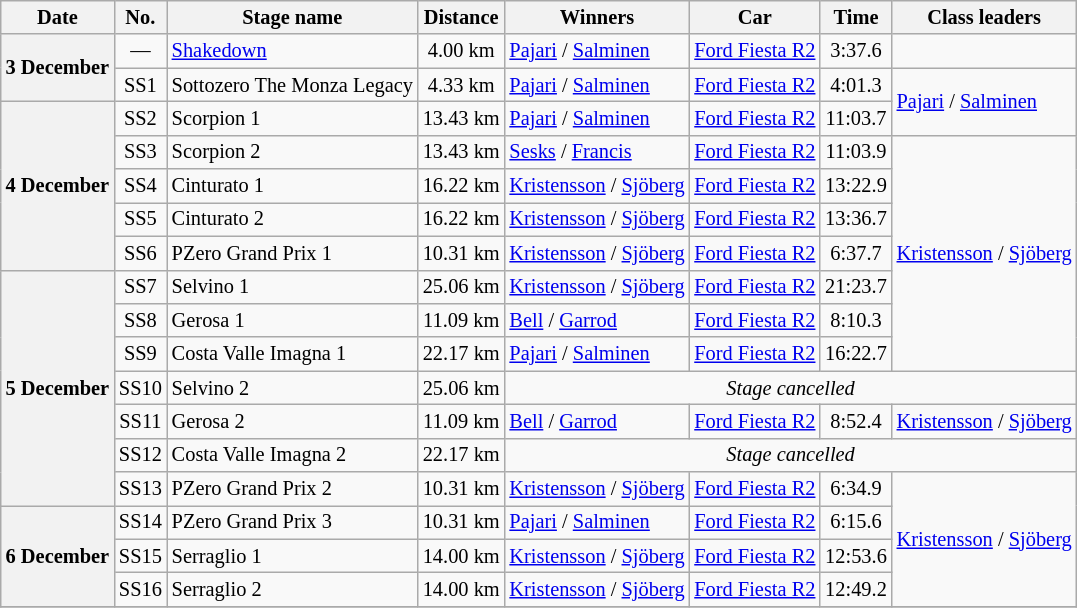<table class="wikitable" style="font-size: 85%;">
<tr>
<th>Date</th>
<th>No.</th>
<th>Stage name</th>
<th>Distance</th>
<th>Winners</th>
<th>Car</th>
<th>Time</th>
<th>Class leaders</th>
</tr>
<tr>
<th rowspan="2" nowrap>3 December</th>
<td align="center">—</td>
<td><a href='#'>Shakedown</a></td>
<td align="center">4.00 km</td>
<td><a href='#'>Pajari</a> / <a href='#'>Salminen</a></td>
<td><a href='#'>Ford Fiesta R2</a></td>
<td align="center">3:37.6</td>
<td></td>
</tr>
<tr>
<td align="center">SS1</td>
<td>Sottozero The Monza Legacy</td>
<td align="center">4.33 km</td>
<td><a href='#'>Pajari</a> / <a href='#'>Salminen</a></td>
<td><a href='#'>Ford Fiesta R2</a></td>
<td align="center">4:01.3</td>
<td rowspan="2"><a href='#'>Pajari</a> / <a href='#'>Salminen</a></td>
</tr>
<tr>
<th rowspan="5">4 December</th>
<td align="center">SS2</td>
<td>Scorpion 1</td>
<td align="center">13.43 km</td>
<td><a href='#'>Pajari</a> / <a href='#'>Salminen</a></td>
<td><a href='#'>Ford Fiesta R2</a></td>
<td align="center">11:03.7</td>
</tr>
<tr>
<td align="center">SS3</td>
<td>Scorpion 2</td>
<td align="center">13.43 km</td>
<td><a href='#'>Sesks</a> / <a href='#'>Francis</a></td>
<td><a href='#'>Ford Fiesta R2</a></td>
<td align="center">11:03.9</td>
<td rowspan="7"><a href='#'>Kristensson</a> / <a href='#'>Sjöberg</a></td>
</tr>
<tr>
<td align="center">SS4</td>
<td>Cinturato  1</td>
<td align="center">16.22 km</td>
<td><a href='#'>Kristensson</a> / <a href='#'>Sjöberg</a></td>
<td><a href='#'>Ford Fiesta R2</a></td>
<td align="center">13:22.9</td>
</tr>
<tr>
<td align="center">SS5</td>
<td>Cinturato  2</td>
<td align="center">16.22 km</td>
<td><a href='#'>Kristensson</a> / <a href='#'>Sjöberg</a></td>
<td><a href='#'>Ford Fiesta R2</a></td>
<td align="center">13:36.7</td>
</tr>
<tr>
<td align="center">SS6</td>
<td>PZero Grand Prix 1</td>
<td align="center">10.31 km</td>
<td><a href='#'>Kristensson</a> / <a href='#'>Sjöberg</a></td>
<td><a href='#'>Ford Fiesta R2</a></td>
<td align="center">6:37.7</td>
</tr>
<tr>
<th rowspan="7">5 December</th>
<td align="center">SS7</td>
<td>Selvino 1</td>
<td align="center">25.06 km</td>
<td><a href='#'>Kristensson</a> / <a href='#'>Sjöberg</a></td>
<td><a href='#'>Ford Fiesta R2</a></td>
<td align="center">21:23.7</td>
</tr>
<tr>
<td align="center">SS8</td>
<td>Gerosa 1</td>
<td align="center">11.09 km</td>
<td><a href='#'>Bell</a> / <a href='#'>Garrod</a></td>
<td><a href='#'>Ford Fiesta R2</a></td>
<td align="center">8:10.3</td>
</tr>
<tr>
<td align="center">SS9</td>
<td>Costa Valle Imagna 1</td>
<td align="center">22.17 km</td>
<td><a href='#'>Pajari</a> / <a href='#'>Salminen</a></td>
<td><a href='#'>Ford Fiesta R2</a></td>
<td align="center">16:22.7</td>
</tr>
<tr>
<td align="center">SS10</td>
<td>Selvino 2</td>
<td align="center">25.06 km</td>
<td colspan="4" align="center"><em>Stage cancelled</em></td>
</tr>
<tr>
<td align="center">SS11</td>
<td>Gerosa 2</td>
<td align="center">11.09 km</td>
<td><a href='#'>Bell</a> / <a href='#'>Garrod</a></td>
<td><a href='#'>Ford Fiesta R2</a></td>
<td align="center">8:52.4</td>
<td><a href='#'>Kristensson</a> / <a href='#'>Sjöberg</a></td>
</tr>
<tr>
<td align="center">SS12</td>
<td>Costa Valle Imagna 2</td>
<td align="center">22.17 km</td>
<td colspan="4" align="center"><em>Stage cancelled</em></td>
</tr>
<tr>
<td align="center">SS13</td>
<td>PZero Grand Prix 2</td>
<td align="center">10.31 km</td>
<td><a href='#'>Kristensson</a> / <a href='#'>Sjöberg</a></td>
<td><a href='#'>Ford Fiesta R2</a></td>
<td align="center">6:34.9</td>
<td rowspan="4"><a href='#'>Kristensson</a> / <a href='#'>Sjöberg</a></td>
</tr>
<tr>
<th rowspan="3">6 December</th>
<td align="center">SS14</td>
<td>PZero Grand Prix 3</td>
<td align="center">10.31 km</td>
<td><a href='#'>Pajari</a> / <a href='#'>Salminen</a></td>
<td><a href='#'>Ford Fiesta R2</a></td>
<td align="center">6:15.6</td>
</tr>
<tr>
<td align="center">SS15</td>
<td>Serraglio 1</td>
<td align="center">14.00 km</td>
<td><a href='#'>Kristensson</a> / <a href='#'>Sjöberg</a></td>
<td><a href='#'>Ford Fiesta R2</a></td>
<td align="center">12:53.6</td>
</tr>
<tr>
<td align="center">SS16</td>
<td>Serraglio 2</td>
<td align="center">14.00 km</td>
<td><a href='#'>Kristensson</a> / <a href='#'>Sjöberg</a></td>
<td><a href='#'>Ford Fiesta R2</a></td>
<td align="center">12:49.2</td>
</tr>
<tr>
</tr>
</table>
